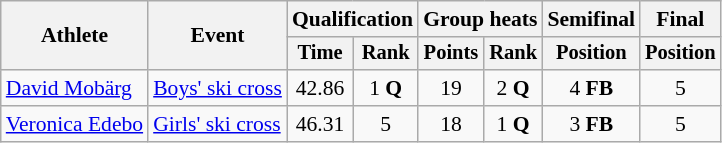<table class="wikitable" style="font-size:90%">
<tr>
<th rowspan="2">Athlete</th>
<th rowspan="2">Event</th>
<th colspan="2">Qualification</th>
<th colspan="2">Group heats</th>
<th colspan="1">Semifinal</th>
<th colspan="1">Final</th>
</tr>
<tr style="font-size:95%">
<th>Time</th>
<th>Rank</th>
<th>Points</th>
<th>Rank</th>
<th>Position</th>
<th>Position</th>
</tr>
<tr align=center>
<td align=left><a href='#'>David Mobärg</a></td>
<td align=left><a href='#'>Boys' ski cross</a></td>
<td>42.86</td>
<td>1 <strong>Q</strong></td>
<td>19</td>
<td>2 <strong>Q</strong></td>
<td>4 <strong>FB</strong></td>
<td>5</td>
</tr>
<tr align=center>
<td align=left><a href='#'>Veronica Edebo</a></td>
<td align=left><a href='#'>Girls' ski cross</a></td>
<td>46.31</td>
<td>5</td>
<td>18</td>
<td>1 <strong>Q</strong></td>
<td>3 <strong>FB</strong></td>
<td>5</td>
</tr>
</table>
